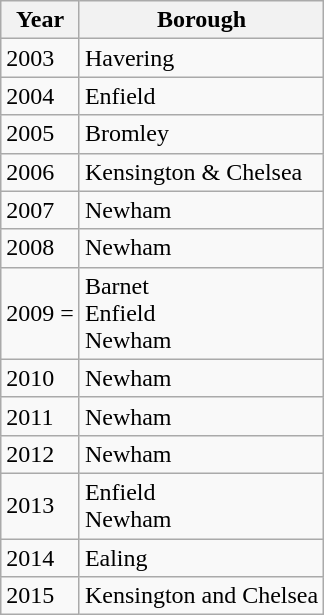<table class="wikitable">
<tr>
<th>Year</th>
<th>Borough</th>
</tr>
<tr>
<td>2003</td>
<td>Havering</td>
</tr>
<tr>
<td>2004</td>
<td>Enfield</td>
</tr>
<tr>
<td>2005</td>
<td>Bromley</td>
</tr>
<tr>
<td>2006</td>
<td>Kensington & Chelsea</td>
</tr>
<tr>
<td>2007</td>
<td>Newham</td>
</tr>
<tr>
<td>2008</td>
<td>Newham</td>
</tr>
<tr>
<td>2009 =</td>
<td>Barnet<br>Enfield<br>Newham</td>
</tr>
<tr>
<td>2010</td>
<td>Newham</td>
</tr>
<tr>
<td>2011</td>
<td>Newham</td>
</tr>
<tr>
<td>2012</td>
<td>Newham</td>
</tr>
<tr>
<td>2013</td>
<td>Enfield<br>Newham</td>
</tr>
<tr>
<td>2014</td>
<td>Ealing</td>
</tr>
<tr>
<td>2015</td>
<td>Kensington and Chelsea</td>
</tr>
</table>
